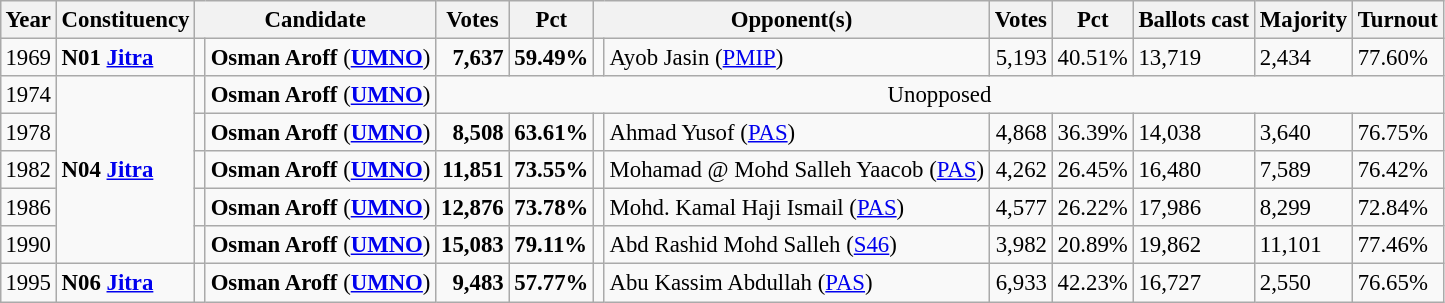<table class="wikitable" style="margin:0.5em ; font-size:95%">
<tr>
<th>Year</th>
<th>Constituency</th>
<th colspan=2>Candidate</th>
<th>Votes</th>
<th>Pct</th>
<th colspan=2>Opponent(s)</th>
<th>Votes</th>
<th>Pct</th>
<th>Ballots cast</th>
<th>Majority</th>
<th>Turnout</th>
</tr>
<tr>
<td>1969</td>
<td><strong>N01 <a href='#'>Jitra</a></strong></td>
<td></td>
<td><strong>Osman Aroff</strong> (<a href='#'><strong>UMNO</strong></a>)</td>
<td align=right><strong>7,637</strong></td>
<td><strong>59.49%</strong></td>
<td></td>
<td>Ayob Jasin (<a href='#'>PMIP</a>)</td>
<td align=right>5,193</td>
<td>40.51%</td>
<td>13,719</td>
<td>2,434</td>
<td>77.60%</td>
</tr>
<tr>
<td>1974</td>
<td rowspan=5><strong>N04 <a href='#'>Jitra</a></strong></td>
<td></td>
<td><strong>Osman Aroff</strong> (<a href='#'><strong>UMNO</strong></a>)</td>
<td colspan=9 align=center>Unopposed</td>
</tr>
<tr>
<td>1978</td>
<td></td>
<td><strong>Osman Aroff</strong> (<a href='#'><strong>UMNO</strong></a>)</td>
<td align=right><strong>8,508</strong></td>
<td><strong>63.61%</strong></td>
<td></td>
<td>Ahmad Yusof (<a href='#'>PAS</a>)</td>
<td align=right>4,868</td>
<td>36.39%</td>
<td>14,038</td>
<td>3,640</td>
<td>76.75%</td>
</tr>
<tr>
<td>1982</td>
<td></td>
<td><strong>Osman Aroff</strong> (<a href='#'><strong>UMNO</strong></a>)</td>
<td align=right><strong>11,851</strong></td>
<td><strong>73.55%</strong></td>
<td></td>
<td>Mohamad @ Mohd Salleh Yaacob (<a href='#'>PAS</a>)</td>
<td align=right>4,262</td>
<td>26.45%</td>
<td>16,480</td>
<td>7,589</td>
<td>76.42%</td>
</tr>
<tr>
<td>1986</td>
<td></td>
<td><strong>Osman Aroff</strong> (<a href='#'><strong>UMNO</strong></a>)</td>
<td align=right><strong>12,876</strong></td>
<td><strong>73.78%</strong></td>
<td></td>
<td>Mohd. Kamal Haji Ismail (<a href='#'>PAS</a>)</td>
<td align=right>4,577</td>
<td>26.22%</td>
<td>17,986</td>
<td>8,299</td>
<td>72.84%</td>
</tr>
<tr>
<td>1990</td>
<td></td>
<td><strong>Osman Aroff</strong> (<a href='#'><strong>UMNO</strong></a>)</td>
<td align=right><strong>15,083</strong></td>
<td><strong>79.11%</strong></td>
<td></td>
<td>Abd Rashid Mohd Salleh (<a href='#'>S46</a>)</td>
<td align=right>3,982</td>
<td>20.89%</td>
<td>19,862</td>
<td>11,101</td>
<td>77.46%</td>
</tr>
<tr>
<td>1995</td>
<td><strong>N06 <a href='#'>Jitra</a></strong></td>
<td></td>
<td><strong>Osman Aroff</strong> (<a href='#'><strong>UMNO</strong></a>)</td>
<td align=right><strong>9,483</strong></td>
<td><strong>57.77%</strong></td>
<td></td>
<td>Abu Kassim Abdullah (<a href='#'>PAS</a>)</td>
<td align=right>6,933</td>
<td>42.23%</td>
<td>16,727</td>
<td>2,550</td>
<td>76.65%</td>
</tr>
</table>
